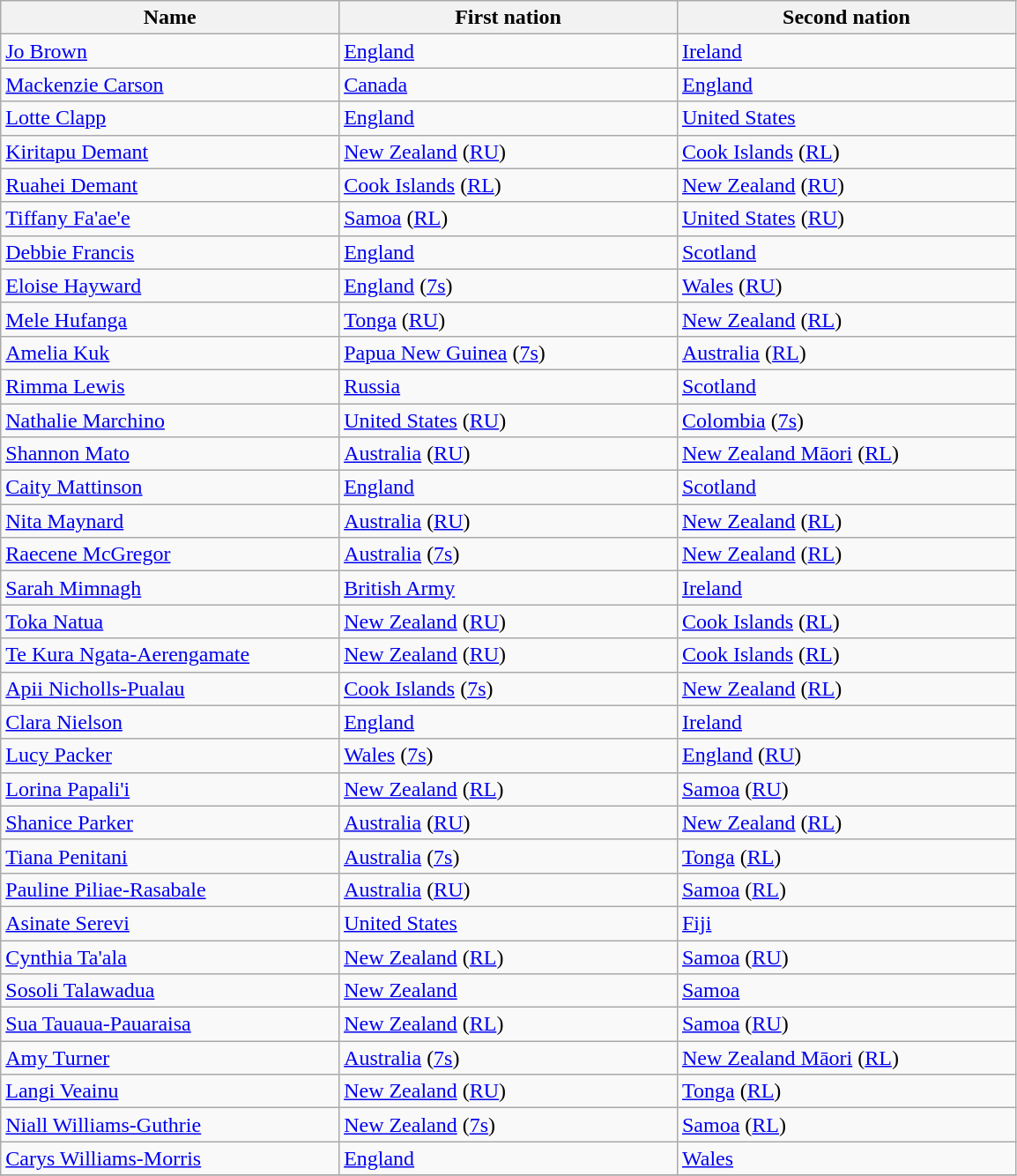<table class="wikitable sortable sticky-header width=75%">
<tr>
<th width=25%>Name</th>
<th width=25%>First nation</th>
<th width=25%>Second nation</th>
</tr>
<tr>
<td><a href='#'>Jo Brown</a></td>
<td> <a href='#'>England</a></td>
<td> <a href='#'>Ireland</a></td>
</tr>
<tr>
<td><a href='#'>Mackenzie Carson</a></td>
<td> <a href='#'>Canada</a></td>
<td> <a href='#'>England</a></td>
</tr>
<tr>
<td><a href='#'>Lotte Clapp</a></td>
<td> <a href='#'>England</a></td>
<td> <a href='#'>United States</a></td>
</tr>
<tr>
<td><a href='#'>Kiritapu Demant</a></td>
<td> <a href='#'>New Zealand</a> (<a href='#'>RU</a>)</td>
<td> <a href='#'>Cook Islands</a> (<a href='#'>RL</a>)</td>
</tr>
<tr>
<td><a href='#'>Ruahei Demant</a></td>
<td> <a href='#'>Cook Islands</a> (<a href='#'>RL</a>)</td>
<td> <a href='#'>New Zealand</a> (<a href='#'>RU</a>)</td>
</tr>
<tr>
<td><a href='#'>Tiffany Fa'ae'e</a></td>
<td> <a href='#'>Samoa</a> (<a href='#'>RL</a>) </td>
<td> <a href='#'>United States</a> (<a href='#'>RU</a>)</td>
</tr>
<tr>
<td><a href='#'>Debbie Francis</a></td>
<td> <a href='#'>England</a></td>
<td> <a href='#'>Scotland</a></td>
</tr>
<tr>
<td><a href='#'>Eloise Hayward</a></td>
<td> <a href='#'>England</a> (<a href='#'>7s</a>)</td>
<td> <a href='#'>Wales</a> (<a href='#'>RU</a>)</td>
</tr>
<tr>
<td><a href='#'>Mele Hufanga</a></td>
<td> <a href='#'>Tonga</a> (<a href='#'>RU</a>)</td>
<td> <a href='#'>New Zealand</a> (<a href='#'>RL</a>)</td>
</tr>
<tr>
<td><a href='#'>Amelia Kuk</a></td>
<td> <a href='#'>Papua New Guinea</a> (<a href='#'>7s</a>)</td>
<td> <a href='#'>Australia</a> (<a href='#'>RL</a>)</td>
</tr>
<tr>
<td><a href='#'>Rimma Lewis</a></td>
<td> <a href='#'>Russia</a></td>
<td> <a href='#'>Scotland</a></td>
</tr>
<tr>
<td><a href='#'>Nathalie Marchino</a></td>
<td> <a href='#'>United States</a> (<a href='#'>RU</a>)</td>
<td> <a href='#'>Colombia</a> (<a href='#'>7s</a>)</td>
</tr>
<tr>
<td><a href='#'>Shannon Mato</a></td>
<td> <a href='#'>Australia</a> (<a href='#'>RU</a>)</td>
<td> <a href='#'>New Zealand Māori</a> (<a href='#'>RL</a>)</td>
</tr>
<tr>
<td><a href='#'>Caity Mattinson</a></td>
<td> <a href='#'>England</a></td>
<td> <a href='#'>Scotland</a></td>
</tr>
<tr>
<td><a href='#'>Nita Maynard</a></td>
<td> <a href='#'>Australia</a> (<a href='#'>RU</a>)</td>
<td> <a href='#'>New Zealand</a> (<a href='#'>RL</a>)</td>
</tr>
<tr>
<td><a href='#'>Raecene McGregor</a></td>
<td> <a href='#'>Australia</a> (<a href='#'>7s</a>)</td>
<td> <a href='#'>New Zealand</a> (<a href='#'>RL</a>)</td>
</tr>
<tr>
<td><a href='#'>Sarah Mimnagh</a></td>
<td> <a href='#'>British Army</a></td>
<td> <a href='#'>Ireland</a></td>
</tr>
<tr>
<td><a href='#'>Toka Natua</a></td>
<td> <a href='#'>New Zealand</a> (<a href='#'>RU</a>)</td>
<td> <a href='#'>Cook Islands</a> (<a href='#'>RL</a>)</td>
</tr>
<tr>
<td><a href='#'>Te Kura Ngata-Aerengamate</a></td>
<td> <a href='#'>New Zealand</a> (<a href='#'>RU</a>)</td>
<td> <a href='#'>Cook Islands</a> (<a href='#'>RL</a>)</td>
</tr>
<tr>
<td><a href='#'>Apii Nicholls-Pualau</a></td>
<td> <a href='#'>Cook Islands</a> (<a href='#'>7s</a>)</td>
<td> <a href='#'>New Zealand</a> (<a href='#'>RL</a>)</td>
</tr>
<tr>
<td><a href='#'>Clara Nielson</a></td>
<td> <a href='#'>England</a></td>
<td> <a href='#'>Ireland</a></td>
</tr>
<tr>
<td><a href='#'>Lucy Packer</a></td>
<td> <a href='#'>Wales</a> (<a href='#'>7s</a>)</td>
<td> <a href='#'>England</a> (<a href='#'>RU</a>)</td>
</tr>
<tr>
<td><a href='#'>Lorina Papali'i</a></td>
<td> <a href='#'>New Zealand</a> (<a href='#'>RL</a>)</td>
<td> <a href='#'>Samoa</a> (<a href='#'>RU</a>)</td>
</tr>
<tr>
<td><a href='#'>Shanice Parker</a></td>
<td> <a href='#'>Australia</a> (<a href='#'>RU</a>)</td>
<td> <a href='#'>New Zealand</a> (<a href='#'>RL</a>)</td>
</tr>
<tr>
<td><a href='#'>Tiana Penitani</a></td>
<td> <a href='#'>Australia</a> (<a href='#'>7s</a>)</td>
<td> <a href='#'>Tonga</a> (<a href='#'>RL</a>)</td>
</tr>
<tr>
<td><a href='#'>Pauline Piliae-Rasabale</a></td>
<td> <a href='#'>Australia</a> (<a href='#'>RU</a>)</td>
<td> <a href='#'>Samoa</a> (<a href='#'>RL</a>)</td>
</tr>
<tr>
<td><a href='#'>Asinate Serevi</a></td>
<td> <a href='#'>United States</a></td>
<td> <a href='#'>Fiji</a></td>
</tr>
<tr>
<td><a href='#'>Cynthia Ta'ala</a></td>
<td> <a href='#'>New Zealand</a> (<a href='#'>RL</a>)</td>
<td> <a href='#'>Samoa</a> (<a href='#'>RU</a>)</td>
</tr>
<tr>
<td><a href='#'>Sosoli Talawadua</a></td>
<td> <a href='#'>New Zealand</a></td>
<td> <a href='#'>Samoa</a></td>
</tr>
<tr>
<td><a href='#'>Sua Tauaua-Pauaraisa</a></td>
<td> <a href='#'>New Zealand</a> (<a href='#'>RL</a>)</td>
<td> <a href='#'>Samoa</a> (<a href='#'>RU</a>)</td>
</tr>
<tr>
<td><a href='#'>Amy Turner</a></td>
<td> <a href='#'>Australia</a> (<a href='#'>7s</a>)</td>
<td> <a href='#'>New Zealand Māori</a> (<a href='#'>RL</a>)</td>
</tr>
<tr>
<td><a href='#'>Langi Veainu</a></td>
<td> <a href='#'>New Zealand</a> (<a href='#'>RU</a>)</td>
<td> <a href='#'>Tonga</a> (<a href='#'>RL</a>)</td>
</tr>
<tr>
<td><a href='#'>Niall Williams-Guthrie</a></td>
<td> <a href='#'>New Zealand</a> (<a href='#'>7s</a>)</td>
<td> <a href='#'>Samoa</a> (<a href='#'>RL</a>)</td>
</tr>
<tr>
<td><a href='#'>Carys Williams-Morris</a></td>
<td> <a href='#'>England</a></td>
<td> <a href='#'>Wales</a></td>
</tr>
<tr>
</tr>
</table>
